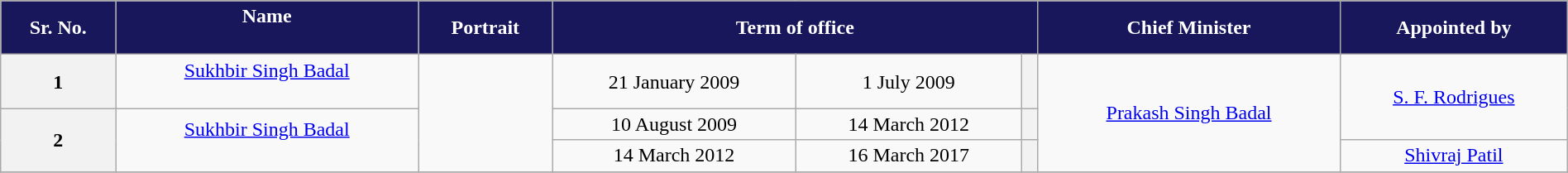<table class="wikitable" style="width:100%; text-align:center">
<tr>
<th style="background-color:#18175b;color:white">Sr. No.</th>
<th style="background-color:#18175b;color:white">Name<br><br></th>
<th style="background-color:#18175b;color:white">Portrait</th>
<th style="background-color:#18175b;color:white" colspan=3>Term of office</th>
<th style="background-color:#18175b;color:white">Chief Minister</th>
<th style="background-color:#18175b;color:white">Appointed by</th>
</tr>
<tr>
<th>1</th>
<td><a href='#'>Sukhbir Singh Badal</a><br><br></td>
<td rowspan="3"></td>
<td>21 January 2009</td>
<td>1 July 2009</td>
<th></th>
<td rowspan="3"><a href='#'>Prakash Singh Badal</a></td>
<td rowspan="2"><a href='#'>S. F. Rodrigues</a></td>
</tr>
<tr>
<th rowspan=2>2</th>
<td rowspan=2><a href='#'>Sukhbir Singh Badal</a><br><br></td>
<td>10 August 2009</td>
<td>14 March 2012</td>
<th></th>
</tr>
<tr>
<td>14 March 2012</td>
<td>16 March 2017</td>
<th></th>
<td><a href='#'>Shivraj Patil</a></td>
</tr>
<tr>
</tr>
</table>
